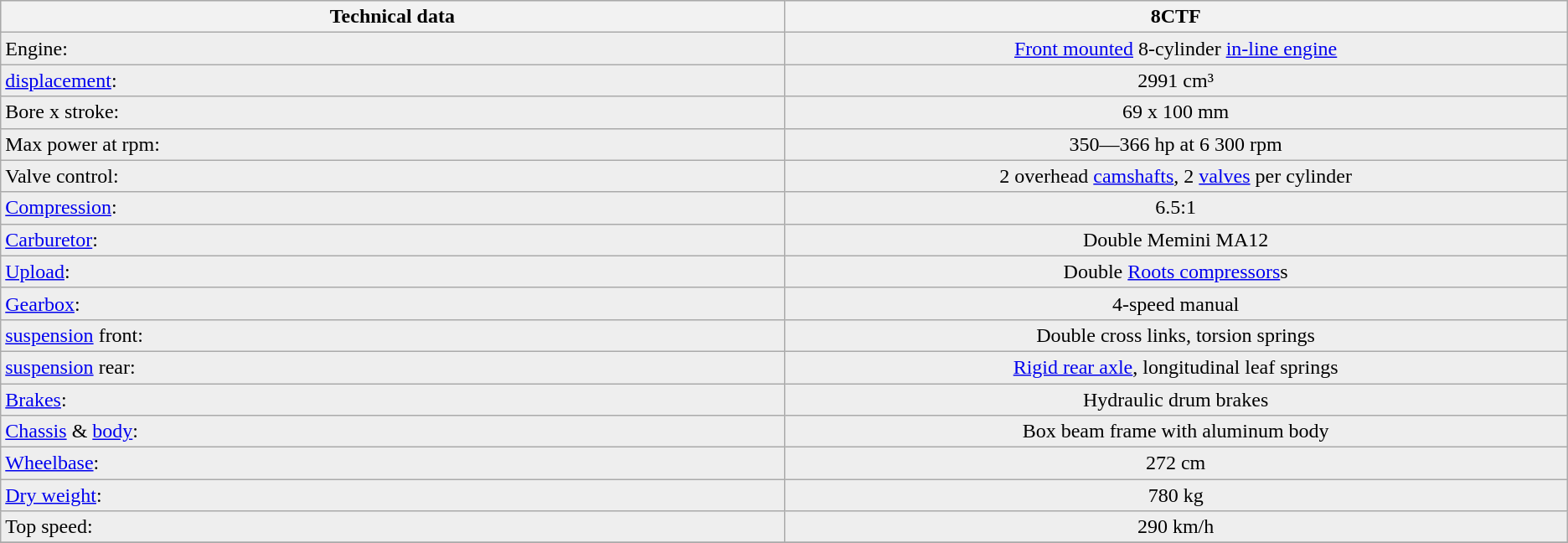<table class="prettytable">
<tr ---- bgcolor="#DDDDDD">
<th width="20%">Technical data</th>
<th width="20%">8CTF</th>
</tr>
<tr ---- bgcolor="#EEEEEE">
<td>Engine: </td>
<td align="center"><a href='#'>Front mounted</a> 8-cylinder <a href='#'>in-line engine</a></td>
</tr>
<tr ---- bgcolor="#EEEEEE">
<td><a href='#'>displacement</a>: </td>
<td align="center">2991 cm³</td>
</tr>
<tr ---- bgcolor="#EEEEEE">
<td>Bore x stroke: </td>
<td align="center">69 x 100 mm</td>
</tr>
<tr ---- bgcolor="#EEEEEE">
<td>Max power at rpm: </td>
<td align="center">350—366 hp at 6 300 rpm</td>
</tr>
<tr ---- bgcolor="#EEEEEE">
<td>Valve control: </td>
<td align="center">2 overhead <a href='#'>camshafts</a>, 2 <a href='#'>valves</a> per cylinder</td>
</tr>
<tr ---- bgcolor="#EEEEEE">
<td><a href='#'>Compression</a>: </td>
<td align="center">6.5:1</td>
</tr>
<tr ---- bgcolor="#EEEEEE">
<td><a href='#'>Carburetor</a>: </td>
<td align="center">Double Memini MA12</td>
</tr>
<tr ---- bgcolor="#EEEEEE">
<td><a href='#'>Upload</a>: </td>
<td align="center">Double <a href='#'>Roots compressors</a>s</td>
</tr>
<tr ---- bgcolor="#EEEEEE">
<td><a href='#'>Gearbox</a>: </td>
<td align="center">4-speed manual</td>
</tr>
<tr ---- bgcolor="#EEEEEE">
<td><a href='#'>suspension</a>   front: </td>
<td align="center">Double cross links, torsion springs</td>
</tr>
<tr ---- bgcolor="#EEEEEE">
<td><a href='#'>suspension</a>   rear: </td>
<td align="center"><a href='#'>Rigid rear axle</a>, longitudinal leaf springs</td>
</tr>
<tr ---- bgcolor="#EEEEEE">
<td><a href='#'>Brakes</a>: </td>
<td align="center">Hydraulic drum brakes</td>
</tr>
<tr ---- bgcolor="#EEEEEE">
<td><a href='#'>Chassis</a> & <a href='#'>body</a>: </td>
<td align="center">Box beam frame with aluminum body</td>
</tr>
<tr ---- bgcolor="#EEEEEE">
<td><a href='#'>Wheelbase</a>: </td>
<td align="center">272 cm</td>
</tr>
<tr ---- bgcolor="#EEEEEE">
<td><a href='#'>Dry weight</a>: </td>
<td align="center">780 kg</td>
</tr>
<tr ---- bgcolor="#EEEEEE">
<td>Top speed: </td>
<td align="center">290 km/h</td>
</tr>
<tr ---- bgcolor="#EEEEEE">
</tr>
</table>
